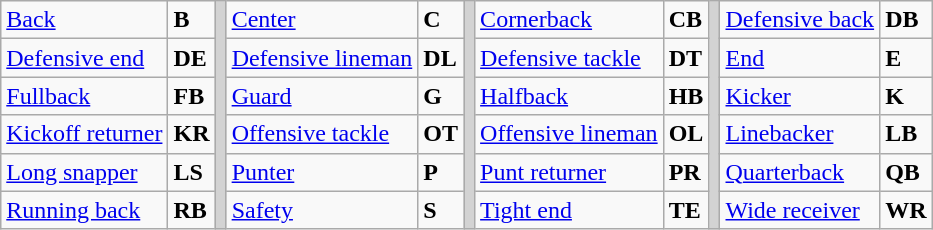<table class="wikitable">
<tr>
<td><a href='#'>Back</a></td>
<td><strong>B</strong></td>
<td rowspan="6" style="background-color:lightgrey;"></td>
<td><a href='#'>Center</a></td>
<td><strong>C</strong></td>
<td rowspan="6" style="background-color:lightgrey;"></td>
<td><a href='#'>Cornerback</a></td>
<td><strong>CB</strong></td>
<td rowspan="6" style="background-color:lightgrey;"></td>
<td><a href='#'>Defensive back</a></td>
<td><strong>DB</strong></td>
</tr>
<tr>
<td><a href='#'>Defensive end</a></td>
<td><strong>DE</strong></td>
<td><a href='#'>Defensive lineman</a></td>
<td><strong>DL</strong></td>
<td><a href='#'>Defensive tackle</a></td>
<td><strong>DT</strong></td>
<td><a href='#'>End</a></td>
<td><strong>E</strong></td>
</tr>
<tr>
<td><a href='#'>Fullback</a></td>
<td><strong>FB</strong></td>
<td><a href='#'>Guard</a></td>
<td><strong>G</strong></td>
<td><a href='#'>Halfback</a></td>
<td><strong>HB</strong></td>
<td><a href='#'>Kicker</a></td>
<td><strong>K</strong></td>
</tr>
<tr>
<td><a href='#'>Kickoff returner</a></td>
<td><strong>KR</strong></td>
<td><a href='#'>Offensive tackle</a></td>
<td><strong>OT</strong></td>
<td><a href='#'>Offensive lineman</a></td>
<td><strong>OL</strong></td>
<td><a href='#'>Linebacker</a></td>
<td><strong>LB</strong></td>
</tr>
<tr>
<td><a href='#'>Long snapper</a></td>
<td><strong>LS</strong></td>
<td><a href='#'>Punter</a></td>
<td><strong>P</strong></td>
<td><a href='#'>Punt returner</a></td>
<td><strong>PR</strong></td>
<td><a href='#'>Quarterback</a></td>
<td><strong>QB</strong></td>
</tr>
<tr>
<td><a href='#'>Running back</a></td>
<td><strong>RB</strong></td>
<td><a href='#'>Safety</a></td>
<td><strong>S</strong></td>
<td><a href='#'>Tight end</a></td>
<td><strong>TE</strong></td>
<td><a href='#'>Wide receiver</a></td>
<td><strong>WR</strong></td>
</tr>
</table>
